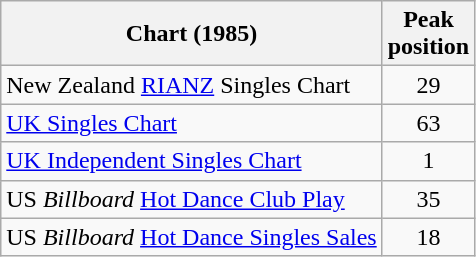<table class="wikitable sortable">
<tr>
<th>Chart (1985)</th>
<th>Peak<br>position</th>
</tr>
<tr>
<td>New Zealand <a href='#'>RIANZ</a> Singles Chart</td>
<td align="center">29</td>
</tr>
<tr>
<td><a href='#'>UK Singles Chart</a></td>
<td align="center">63</td>
</tr>
<tr>
<td><a href='#'>UK Independent Singles Chart</a></td>
<td align="center">1</td>
</tr>
<tr>
<td>US <em>Billboard</em> <a href='#'>Hot Dance Club Play</a></td>
<td align="center">35</td>
</tr>
<tr>
<td>US <em>Billboard</em> <a href='#'>Hot Dance Singles Sales</a></td>
<td align="center">18</td>
</tr>
</table>
